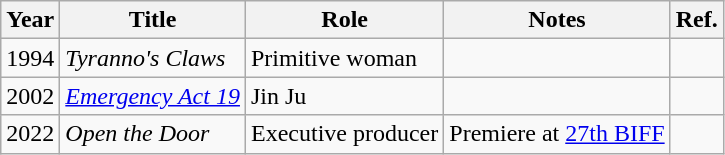<table class="wikitable">
<tr>
<th>Year</th>
<th>Title</th>
<th>Role</th>
<th>Notes</th>
<th>Ref.</th>
</tr>
<tr>
<td>1994</td>
<td><em>Tyranno's Claws</em></td>
<td>Primitive woman</td>
<td></td>
<td></td>
</tr>
<tr>
<td>2002</td>
<td><em><a href='#'>Emergency Act 19</a></em></td>
<td>Jin Ju</td>
<td></td>
<td></td>
</tr>
<tr>
<td>2022</td>
<td><em>Open the Door</em></td>
<td>Executive producer</td>
<td>Premiere at <a href='#'>27th BIFF</a></td>
<td></td>
</tr>
</table>
